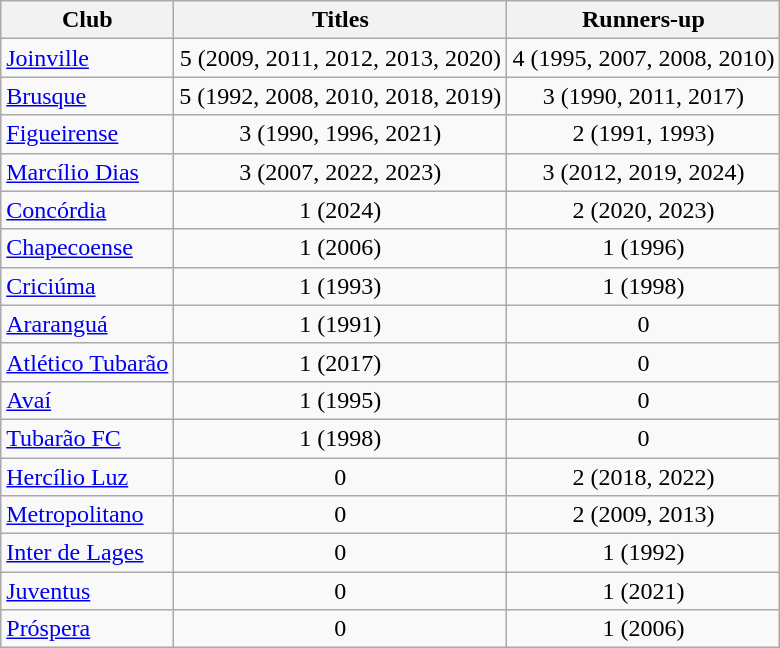<table class="wikitable sortable">
<tr>
<th>Club</th>
<th>Titles</th>
<th>Runners-up</th>
</tr>
<tr>
<td><a href='#'>Joinville</a></td>
<td align="center">5 (2009, 2011, 2012, 2013, 2020)</td>
<td align="center">4 (1995, 2007, 2008, 2010)</td>
</tr>
<tr>
<td><a href='#'>Brusque</a></td>
<td align="center">5 (1992, 2008, 2010, 2018, 2019)</td>
<td align="center">3 (1990, 2011, 2017)</td>
</tr>
<tr>
<td><a href='#'>Figueirense</a></td>
<td align="center">3 (1990, 1996, 2021)</td>
<td align="center">2 (1991, 1993)</td>
</tr>
<tr>
<td><a href='#'>Marcílio Dias</a></td>
<td align="center">3 (2007, 2022, 2023)</td>
<td align="center">3 (2012, 2019, 2024)</td>
</tr>
<tr>
<td><a href='#'>Concórdia</a></td>
<td align="center">1 (2024)</td>
<td align="center">2 (2020, 2023)</td>
</tr>
<tr>
<td><a href='#'>Chapecoense</a></td>
<td align="center">1 (2006)</td>
<td align="center">1 (1996)</td>
</tr>
<tr>
<td><a href='#'>Criciúma</a></td>
<td align="center">1 (1993)</td>
<td align="center">1 (1998)</td>
</tr>
<tr>
<td><a href='#'>Araranguá</a></td>
<td align="center">1 (1991)</td>
<td align="center">0</td>
</tr>
<tr>
<td><a href='#'>Atlético Tubarão</a></td>
<td align="center">1 (2017)</td>
<td align="center">0</td>
</tr>
<tr>
<td><a href='#'>Avaí</a></td>
<td align="center">1 (1995)</td>
<td align="center">0</td>
</tr>
<tr>
<td><a href='#'>Tubarão FC</a></td>
<td align="center">1 (1998)</td>
<td align="center">0</td>
</tr>
<tr>
<td><a href='#'>Hercílio Luz</a></td>
<td align="center">0</td>
<td align="center">2 (2018, 2022)</td>
</tr>
<tr>
<td><a href='#'>Metropolitano</a></td>
<td align="center">0</td>
<td align="center">2 (2009, 2013)</td>
</tr>
<tr>
<td><a href='#'>Inter de Lages</a></td>
<td align="center">0</td>
<td align="center">1 (1992)</td>
</tr>
<tr>
<td><a href='#'>Juventus</a></td>
<td align="center">0</td>
<td align="center">1 (2021)</td>
</tr>
<tr>
<td><a href='#'>Próspera</a></td>
<td align="center">0</td>
<td align="center">1 (2006)</td>
</tr>
</table>
